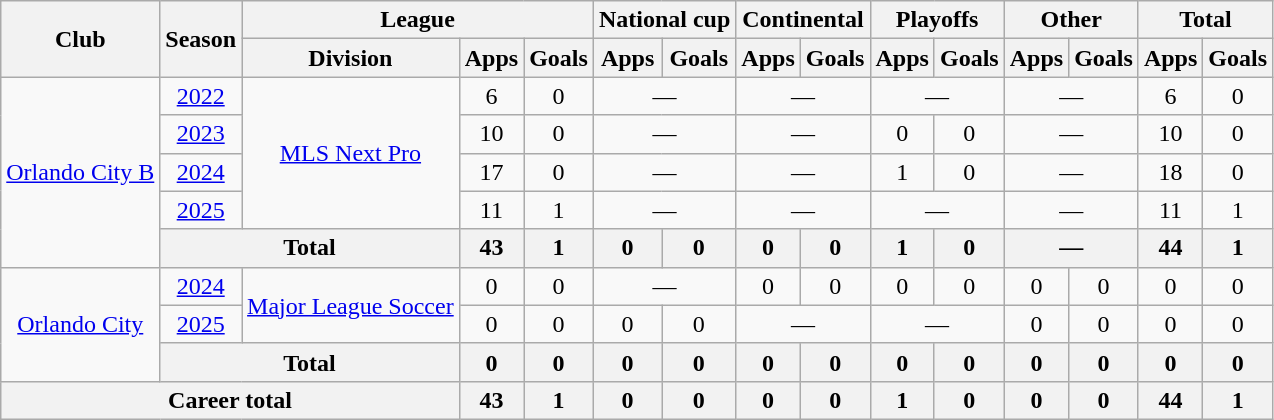<table class="wikitable" style="text-align: center">
<tr>
<th rowspan="2">Club</th>
<th rowspan="2">Season</th>
<th colspan="3">League</th>
<th colspan="2">National cup</th>
<th colspan="2">Continental</th>
<th colspan="2">Playoffs</th>
<th colspan="2">Other</th>
<th colspan="2">Total</th>
</tr>
<tr>
<th>Division</th>
<th>Apps</th>
<th>Goals</th>
<th>Apps</th>
<th>Goals</th>
<th>Apps</th>
<th>Goals</th>
<th>Apps</th>
<th>Goals</th>
<th>Apps</th>
<th>Goals</th>
<th>Apps</th>
<th>Goals</th>
</tr>
<tr>
<td rowspan="5"><a href='#'>Orlando City B</a></td>
<td><a href='#'>2022</a></td>
<td rowspan="4"><a href='#'>MLS Next Pro</a></td>
<td>6</td>
<td>0</td>
<td colspan="2">—</td>
<td colspan="2">—</td>
<td colspan="2">—</td>
<td colspan="2">—</td>
<td>6</td>
<td>0</td>
</tr>
<tr>
<td><a href='#'>2023</a></td>
<td>10</td>
<td>0</td>
<td colspan="2">—</td>
<td colspan="2">—</td>
<td>0</td>
<td>0</td>
<td colspan="2">—</td>
<td>10</td>
<td>0</td>
</tr>
<tr>
<td><a href='#'>2024</a></td>
<td>17</td>
<td>0</td>
<td colspan="2">—</td>
<td colspan="2">—</td>
<td>1</td>
<td>0</td>
<td colspan="2">—</td>
<td>18</td>
<td>0</td>
</tr>
<tr>
<td><a href='#'>2025</a></td>
<td>11</td>
<td>1</td>
<td colspan="2">—</td>
<td colspan="2">—</td>
<td colspan="2">—</td>
<td colspan="2">—</td>
<td>11</td>
<td>1</td>
</tr>
<tr>
<th colspan="2">Total</th>
<th>43</th>
<th>1</th>
<th>0</th>
<th>0</th>
<th>0</th>
<th>0</th>
<th>1</th>
<th>0</th>
<th colspan="2">—</th>
<th>44</th>
<th>1</th>
</tr>
<tr>
<td rowspan="3"><a href='#'>Orlando City</a></td>
<td><a href='#'>2024</a></td>
<td rowspan="2"><a href='#'>Major League Soccer</a></td>
<td>0</td>
<td>0</td>
<td colspan="2">—</td>
<td>0</td>
<td>0</td>
<td>0</td>
<td>0</td>
<td>0</td>
<td>0</td>
<td>0</td>
<td>0</td>
</tr>
<tr>
<td><a href='#'>2025</a></td>
<td>0</td>
<td>0</td>
<td>0</td>
<td>0</td>
<td colspan="2">—</td>
<td colspan="2">—</td>
<td>0</td>
<td>0</td>
<td>0</td>
<td>0</td>
</tr>
<tr>
<th colspan="2">Total</th>
<th>0</th>
<th>0</th>
<th>0</th>
<th>0</th>
<th>0</th>
<th>0</th>
<th>0</th>
<th>0</th>
<th>0</th>
<th>0</th>
<th>0</th>
<th>0</th>
</tr>
<tr>
<th colspan="3">Career total</th>
<th>43</th>
<th>1</th>
<th>0</th>
<th>0</th>
<th>0</th>
<th>0</th>
<th>1</th>
<th>0</th>
<th>0</th>
<th>0</th>
<th>44</th>
<th>1</th>
</tr>
</table>
